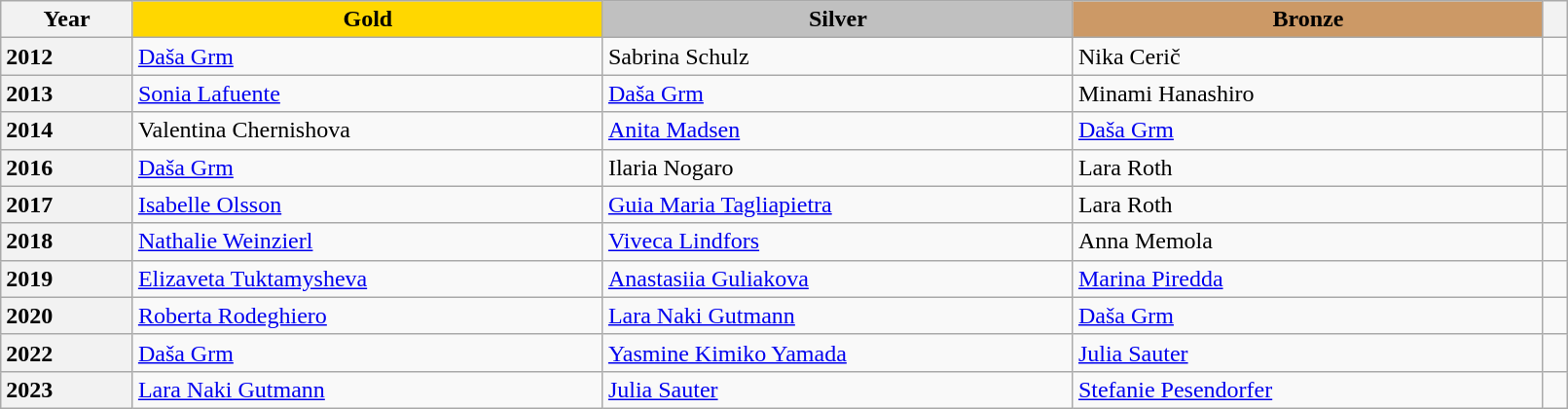<table class="wikitable unsortable" style="text-align:left; width:85%">
<tr>
<th scope="col" style="text-align:center">Year</th>
<td scope="col" style="text-align:center; width:30%; background:gold"><strong>Gold</strong></td>
<td scope="col" style="text-align:center; width:30%; background:silver"><strong>Silver</strong></td>
<td scope="col" style="text-align:center; width:30%; background:#c96"><strong>Bronze</strong></td>
<th scope="col" style="text-align:center"></th>
</tr>
<tr>
<th scope="row" style="text-align:left">2012</th>
<td> <a href='#'>Daša Grm</a></td>
<td> Sabrina Schulz</td>
<td> Nika Cerič</td>
<td></td>
</tr>
<tr>
<th scope="row" style="text-align:left">2013</th>
<td> <a href='#'>Sonia Lafuente</a></td>
<td> <a href='#'>Daša Grm</a></td>
<td> Minami Hanashiro</td>
<td></td>
</tr>
<tr>
<th scope="row" style="text-align:left">2014</th>
<td> Valentina Chernishova</td>
<td> <a href='#'>Anita Madsen</a></td>
<td> <a href='#'>Daša Grm</a></td>
<td></td>
</tr>
<tr>
<th scope="row" style="text-align:left">2016</th>
<td> <a href='#'>Daša Grm</a></td>
<td> Ilaria Nogaro</td>
<td> Lara Roth</td>
<td></td>
</tr>
<tr>
<th scope="row" style="text-align:left">2017</th>
<td> <a href='#'>Isabelle Olsson</a></td>
<td> <a href='#'>Guia Maria Tagliapietra</a></td>
<td> Lara Roth</td>
<td></td>
</tr>
<tr>
<th scope="row" style="text-align:left">2018</th>
<td> <a href='#'>Nathalie Weinzierl</a></td>
<td> <a href='#'>Viveca Lindfors</a></td>
<td> Anna Memola</td>
<td></td>
</tr>
<tr>
<th scope="row" style="text-align:left">2019</th>
<td> <a href='#'>Elizaveta Tuktamysheva</a></td>
<td> <a href='#'>Anastasiia Guliakova</a></td>
<td> <a href='#'>Marina Piredda</a></td>
<td></td>
</tr>
<tr>
<th scope="row" style="text-align:left">2020</th>
<td> <a href='#'>Roberta Rodeghiero</a></td>
<td> <a href='#'>Lara Naki Gutmann</a></td>
<td> <a href='#'>Daša Grm</a></td>
<td></td>
</tr>
<tr>
<th scope="row" style="text-align:left">2022</th>
<td> <a href='#'>Daša Grm</a></td>
<td> <a href='#'>Yasmine Kimiko Yamada</a></td>
<td> <a href='#'>Julia Sauter</a></td>
<td></td>
</tr>
<tr>
<th scope="row" style="text-align:left">2023</th>
<td> <a href='#'>Lara Naki Gutmann</a></td>
<td> <a href='#'>Julia Sauter</a></td>
<td> <a href='#'>Stefanie Pesendorfer</a></td>
<td></td>
</tr>
</table>
